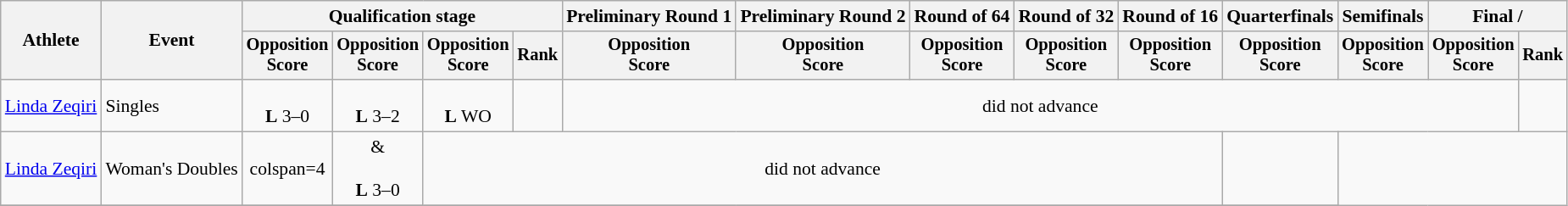<table class=wikitable style=font-size:90%;text-align:center>
<tr>
<th rowspan=2>Athlete</th>
<th rowspan=2>Event</th>
<th colspan=4>Qualification stage</th>
<th>Preliminary Round 1</th>
<th>Preliminary Round 2</th>
<th>Round of 64</th>
<th>Round of 32</th>
<th>Round of 16</th>
<th>Quarterfinals</th>
<th>Semifinals</th>
<th colspan=2>Final / </th>
</tr>
<tr style=font-size:95%>
<th>Opposition<br>Score</th>
<th>Opposition<br>Score</th>
<th>Opposition<br>Score</th>
<th>Rank</th>
<th>Opposition<br>Score</th>
<th>Opposition<br>Score</th>
<th>Opposition<br>Score</th>
<th>Opposition<br>Score</th>
<th>Opposition<br>Score</th>
<th>Opposition<br>Score</th>
<th>Opposition<br>Score</th>
<th>Opposition<br>Score</th>
<th>Rank</th>
</tr>
<tr>
<td align=left><a href='#'>Linda Zeqiri</a></td>
<td align=left>Singles</td>
<td><br><strong>L</strong> 3–0</td>
<td><br><strong>L</strong> 3–2</td>
<td><br><strong>L</strong> WO</td>
<td></td>
<td colspan=8>did not advance</td>
<td></td>
</tr>
<tr>
<td align=left><a href='#'>Linda Zeqiri</a><br></td>
<td align=left>Woman's Doubles</td>
<td>colspan=4</td>
<td> & <br><br><strong>L</strong> 3–0</td>
<td colspan=7>did not advance</td>
<td></td>
</tr>
<tr>
</tr>
</table>
